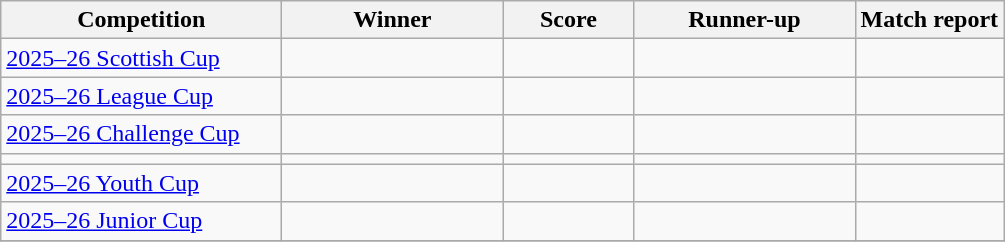<table class="wikitable" style="text-align:center">
<tr>
<th width=180>Competition</th>
<th width=140>Winner</th>
<th width=80>Score</th>
<th width=140>Runner-up</th>
<th>Match report</th>
</tr>
<tr>
<td align=left><a href='#'>2025–26 Scottish Cup</a></td>
<td></td>
<td></td>
<td></td>
<td></td>
</tr>
<tr>
<td align=left><a href='#'>2025–26 League Cup</a></td>
<td></td>
<td></td>
<td></td>
<td></td>
</tr>
<tr>
<td align=left><a href='#'>2025–26 Challenge Cup</a></td>
<td></td>
<td></td>
<td></td>
<td></td>
</tr>
<tr>
<td align=left></td>
<td></td>
<td></td>
<td></td>
<td></td>
</tr>
<tr>
<td align=left><a href='#'>2025–26 Youth Cup</a></td>
<td></td>
<td></td>
<td></td>
<td></td>
</tr>
<tr>
<td align=left><a href='#'>2025–26 Junior Cup</a></td>
<td></td>
<td></td>
<td></td>
<td></td>
</tr>
<tr>
</tr>
</table>
